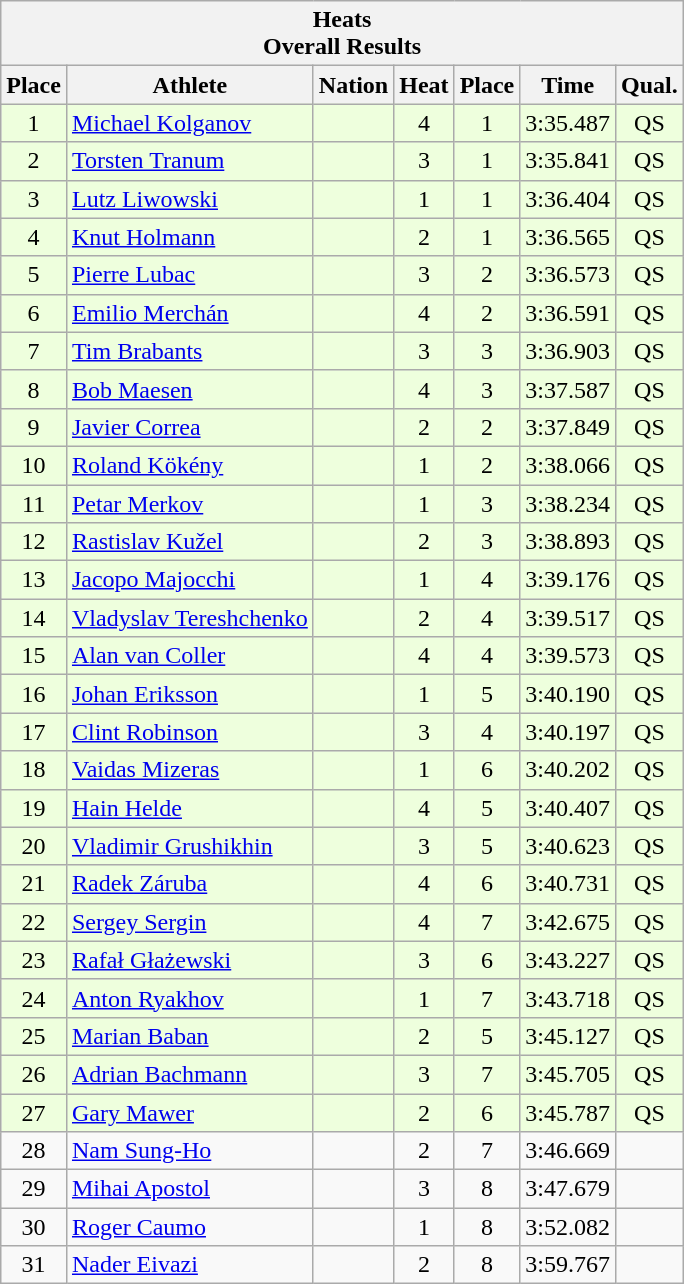<table class="wikitable sortable">
<tr>
<th colspan=7>Heats <br>Overall Results</th>
</tr>
<tr>
<th>Place</th>
<th>Athlete</th>
<th>Nation</th>
<th>Heat</th>
<th>Place</th>
<th>Time</th>
<th>Qual.</th>
</tr>
<tr bgcolor = "eeffdd">
<td align="center">1</td>
<td align="left"><a href='#'>Michael Kolganov</a></td>
<td align="left"></td>
<td align="center">4</td>
<td align="center">1</td>
<td align="center">3:35.487</td>
<td align="center">QS</td>
</tr>
<tr bgcolor = "eeffdd">
<td align="center">2</td>
<td align="left"><a href='#'>Torsten Tranum</a></td>
<td align="left"></td>
<td align="center">3</td>
<td align="center">1</td>
<td align="center">3:35.841</td>
<td align="center">QS</td>
</tr>
<tr bgcolor = "eeffdd">
<td align="center">3</td>
<td align="left"><a href='#'>Lutz Liwowski</a></td>
<td align="left"></td>
<td align="center">1</td>
<td align="center">1</td>
<td align="center">3:36.404</td>
<td align="center">QS</td>
</tr>
<tr bgcolor = "eeffdd">
<td align="center">4</td>
<td align="left"><a href='#'>Knut Holmann</a></td>
<td align="left"></td>
<td align="center">2</td>
<td align="center">1</td>
<td align="center">3:36.565</td>
<td align="center">QS</td>
</tr>
<tr bgcolor = "eeffdd">
<td align="center">5</td>
<td align="left"><a href='#'>Pierre Lubac</a></td>
<td align="left"></td>
<td align="center">3</td>
<td align="center">2</td>
<td align="center">3:36.573</td>
<td align="center">QS</td>
</tr>
<tr bgcolor = "eeffdd">
<td align="center">6</td>
<td align="left"><a href='#'>Emilio Merchán</a></td>
<td align="left"></td>
<td align="center">4</td>
<td align="center">2</td>
<td align="center">3:36.591</td>
<td align="center">QS</td>
</tr>
<tr bgcolor = "eeffdd">
<td align="center">7</td>
<td align="left"><a href='#'>Tim Brabants</a></td>
<td align="left"></td>
<td align="center">3</td>
<td align="center">3</td>
<td align="center">3:36.903</td>
<td align="center">QS</td>
</tr>
<tr bgcolor = "eeffdd">
<td align="center">8</td>
<td align="left"><a href='#'>Bob Maesen</a></td>
<td align="left"></td>
<td align="center">4</td>
<td align="center">3</td>
<td align="center">3:37.587</td>
<td align="center">QS</td>
</tr>
<tr bgcolor = "eeffdd">
<td align="center">9</td>
<td align="left"><a href='#'>Javier Correa</a></td>
<td align="left"></td>
<td align="center">2</td>
<td align="center">2</td>
<td align="center">3:37.849</td>
<td align="center">QS</td>
</tr>
<tr bgcolor = "eeffdd">
<td align="center">10</td>
<td align="left"><a href='#'>Roland Kökény</a></td>
<td align="left"></td>
<td align="center">1</td>
<td align="center">2</td>
<td align="center">3:38.066</td>
<td align="center">QS</td>
</tr>
<tr bgcolor = "eeffdd">
<td align="center">11</td>
<td align="left"><a href='#'>Petar Merkov</a></td>
<td align="left"></td>
<td align="center">1</td>
<td align="center">3</td>
<td align="center">3:38.234</td>
<td align="center">QS</td>
</tr>
<tr bgcolor = "eeffdd">
<td align="center">12</td>
<td align="left"><a href='#'>Rastislav Kužel</a></td>
<td align="left"></td>
<td align="center">2</td>
<td align="center">3</td>
<td align="center">3:38.893</td>
<td align="center">QS</td>
</tr>
<tr bgcolor = "eeffdd">
<td align="center">13</td>
<td align="left"><a href='#'>Jacopo Majocchi</a></td>
<td align="left"></td>
<td align="center">1</td>
<td align="center">4</td>
<td align="center">3:39.176</td>
<td align="center">QS</td>
</tr>
<tr bgcolor = "eeffdd">
<td align="center">14</td>
<td align="left"><a href='#'>Vladyslav Tereshchenko</a></td>
<td align="left"></td>
<td align="center">2</td>
<td align="center">4</td>
<td align="center">3:39.517</td>
<td align="center">QS</td>
</tr>
<tr bgcolor = "eeffdd">
<td align="center">15</td>
<td align="left"><a href='#'>Alan van Coller</a></td>
<td align="left"></td>
<td align="center">4</td>
<td align="center">4</td>
<td align="center">3:39.573</td>
<td align="center">QS</td>
</tr>
<tr bgcolor = "eeffdd">
<td align="center">16</td>
<td align="left"><a href='#'>Johan Eriksson</a></td>
<td align="left"></td>
<td align="center">1</td>
<td align="center">5</td>
<td align="center">3:40.190</td>
<td align="center">QS</td>
</tr>
<tr bgcolor = "eeffdd">
<td align="center">17</td>
<td align="left"><a href='#'>Clint Robinson</a></td>
<td align="left"></td>
<td align="center">3</td>
<td align="center">4</td>
<td align="center">3:40.197</td>
<td align="center">QS</td>
</tr>
<tr bgcolor = "eeffdd">
<td align="center">18</td>
<td align="left"><a href='#'>Vaidas Mizeras</a></td>
<td align="left"></td>
<td align="center">1</td>
<td align="center">6</td>
<td align="center">3:40.202</td>
<td align="center">QS</td>
</tr>
<tr bgcolor = "eeffdd">
<td align="center">19</td>
<td align="left"><a href='#'>Hain Helde</a></td>
<td align="left"></td>
<td align="center">4</td>
<td align="center">5</td>
<td align="center">3:40.407</td>
<td align="center">QS</td>
</tr>
<tr bgcolor = "eeffdd">
<td align="center">20</td>
<td align="left"><a href='#'>Vladimir Grushikhin</a></td>
<td align="left"></td>
<td align="center">3</td>
<td align="center">5</td>
<td align="center">3:40.623</td>
<td align="center">QS</td>
</tr>
<tr bgcolor = "eeffdd">
<td align="center">21</td>
<td align="left"><a href='#'>Radek Záruba</a></td>
<td align="left"></td>
<td align="center">4</td>
<td align="center">6</td>
<td align="center">3:40.731</td>
<td align="center">QS</td>
</tr>
<tr bgcolor = "eeffdd">
<td align="center">22</td>
<td align="left"><a href='#'>Sergey Sergin</a></td>
<td align="left"></td>
<td align="center">4</td>
<td align="center">7</td>
<td align="center">3:42.675</td>
<td align="center">QS</td>
</tr>
<tr bgcolor = "eeffdd">
<td align="center">23</td>
<td align="left"><a href='#'>Rafał Głażewski</a></td>
<td align="left"></td>
<td align="center">3</td>
<td align="center">6</td>
<td align="center">3:43.227</td>
<td align="center">QS</td>
</tr>
<tr bgcolor = "eeffdd">
<td align="center">24</td>
<td align="left"><a href='#'>Anton Ryakhov</a></td>
<td align="left"></td>
<td align="center">1</td>
<td align="center">7</td>
<td align="center">3:43.718</td>
<td align="center">QS</td>
</tr>
<tr bgcolor = "eeffdd">
<td align="center">25</td>
<td align="left"><a href='#'>Marian Baban</a></td>
<td align="left"></td>
<td align="center">2</td>
<td align="center">5</td>
<td align="center">3:45.127</td>
<td align="center">QS</td>
</tr>
<tr bgcolor = "eeffdd">
<td align="center">26</td>
<td align="left"><a href='#'>Adrian Bachmann</a></td>
<td align="left"></td>
<td align="center">3</td>
<td align="center">7</td>
<td align="center">3:45.705</td>
<td align="center">QS</td>
</tr>
<tr bgcolor = "eeffdd">
<td align="center">27</td>
<td align="left"><a href='#'>Gary Mawer</a></td>
<td align="left"></td>
<td align="center">2</td>
<td align="center">6</td>
<td align="center">3:45.787</td>
<td align="center">QS</td>
</tr>
<tr>
<td align="center">28</td>
<td align="left"><a href='#'>Nam Sung-Ho</a></td>
<td align="left"></td>
<td align="center">2</td>
<td align="center">7</td>
<td align="center">3:46.669</td>
<td align="center"></td>
</tr>
<tr>
<td align="center">29</td>
<td align="left"><a href='#'>Mihai Apostol</a></td>
<td align="left"></td>
<td align="center">3</td>
<td align="center">8</td>
<td align="center">3:47.679</td>
<td align="center"></td>
</tr>
<tr>
<td align="center">30</td>
<td align="left"><a href='#'>Roger Caumo</a></td>
<td align="left"></td>
<td align="center">1</td>
<td align="center">8</td>
<td align="center">3:52.082</td>
<td align="center"></td>
</tr>
<tr>
<td align="center">31</td>
<td align="left"><a href='#'>Nader Eivazi</a></td>
<td align="left"></td>
<td align="center">2</td>
<td align="center">8</td>
<td align="center">3:59.767</td>
<td align="center"></td>
</tr>
</table>
